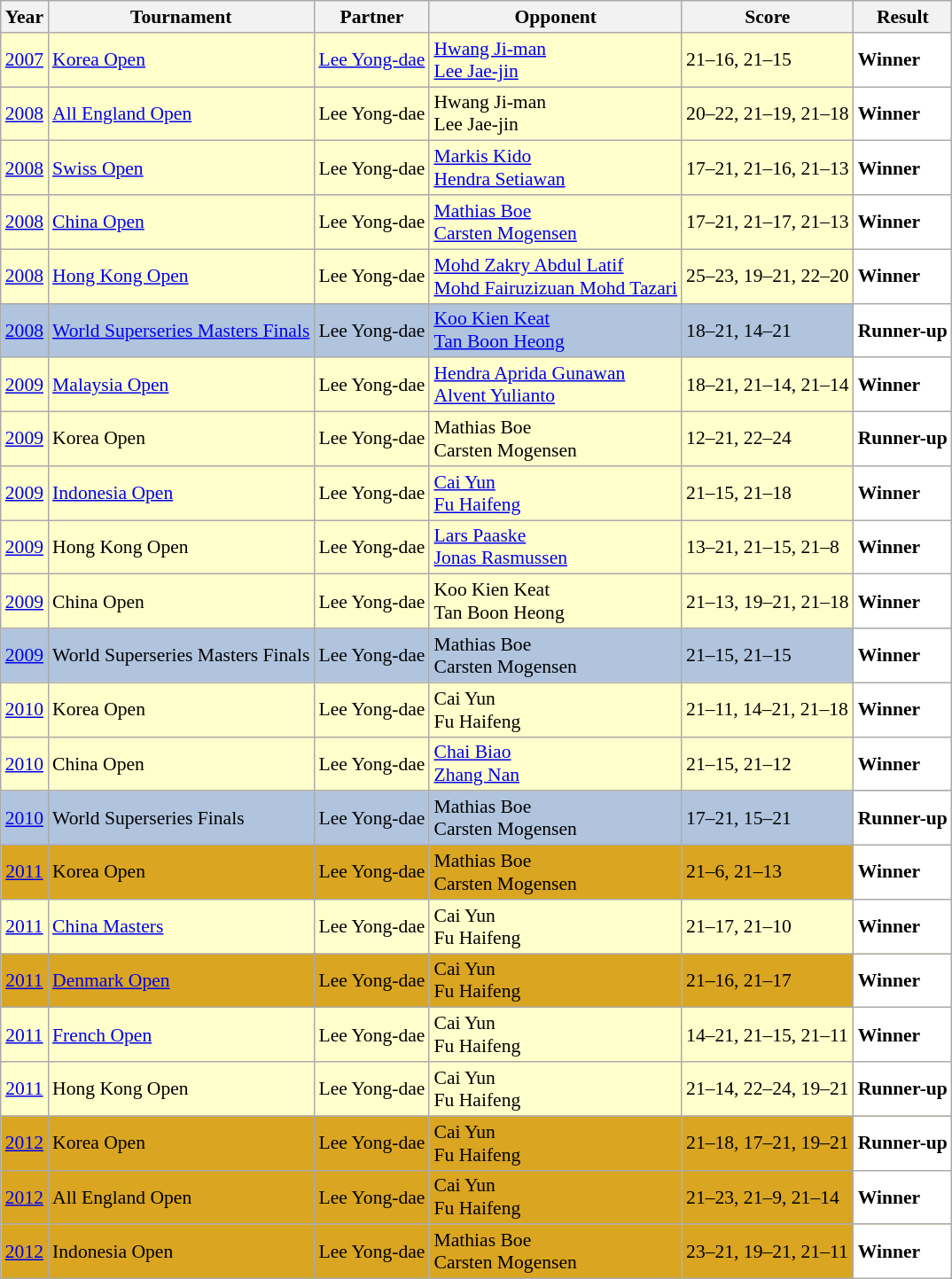<table class="sortable wikitable" style="font-size: 90%;">
<tr>
<th>Year</th>
<th>Tournament</th>
<th>Partner</th>
<th>Opponent</th>
<th>Score</th>
<th>Result</th>
</tr>
<tr style="background:#FFFFCC">
<td align="center"><a href='#'>2007</a></td>
<td align="left"><a href='#'>Korea Open</a></td>
<td align="left"> <a href='#'>Lee Yong-dae</a></td>
<td align="left"> <a href='#'>Hwang Ji-man</a> <br>  <a href='#'>Lee Jae-jin</a></td>
<td align="left">21–16, 21–15</td>
<td style="text-align:left; background:white"> <strong>Winner</strong></td>
</tr>
<tr style="background:#FFFFCC">
<td align="center"><a href='#'>2008</a></td>
<td align="left"><a href='#'>All England Open</a></td>
<td align="left"> Lee Yong-dae</td>
<td align="left"> Hwang Ji-man <br>  Lee Jae-jin</td>
<td align="left">20–22, 21–19, 21–18</td>
<td style="text-align:left; background:white"> <strong>Winner</strong></td>
</tr>
<tr style="background:#FFFFCC">
<td align="center"><a href='#'>2008</a></td>
<td align="left"><a href='#'>Swiss Open</a></td>
<td align="left"> Lee Yong-dae</td>
<td align="left"> <a href='#'>Markis Kido</a> <br>  <a href='#'>Hendra Setiawan</a></td>
<td align="left">17–21, 21–16, 21–13</td>
<td style="text-align:left; background:white"> <strong>Winner</strong></td>
</tr>
<tr style="background:#FFFFCC">
<td align="center"><a href='#'>2008</a></td>
<td align="left"><a href='#'>China Open</a></td>
<td align="left"> Lee Yong-dae</td>
<td align="left"> <a href='#'>Mathias Boe</a> <br>  <a href='#'>Carsten Mogensen</a></td>
<td align="left">17–21, 21–17, 21–13</td>
<td style="text-align:left; background:white"> <strong>Winner</strong></td>
</tr>
<tr style="background:#FFFFCC">
<td align="center"><a href='#'>2008</a></td>
<td align="left"><a href='#'>Hong Kong Open</a></td>
<td align="left"> Lee Yong-dae</td>
<td align="left"> <a href='#'>Mohd Zakry Abdul Latif</a> <br>  <a href='#'>Mohd Fairuzizuan Mohd Tazari</a></td>
<td align="left">25–23, 19–21, 22–20</td>
<td style="text-align:left; background:white"> <strong>Winner</strong></td>
</tr>
<tr style="background:#B0C4DE">
<td align="center"><a href='#'>2008</a></td>
<td align="left"><a href='#'>World Superseries Masters Finals</a></td>
<td align="left"> Lee Yong-dae</td>
<td align="left"> <a href='#'>Koo Kien Keat</a> <br>  <a href='#'>Tan Boon Heong</a></td>
<td align="left">18–21, 14–21</td>
<td style="text-align:left; background:white"> <strong>Runner-up</strong></td>
</tr>
<tr style="background:#FFFFCC">
<td align="center"><a href='#'>2009</a></td>
<td align="left"><a href='#'>Malaysia Open</a></td>
<td align="left"> Lee Yong-dae</td>
<td align="left"> <a href='#'>Hendra Aprida Gunawan</a> <br>  <a href='#'>Alvent Yulianto</a></td>
<td align="left">18–21, 21–14, 21–14</td>
<td style="text-align:left; background:white"> <strong>Winner</strong></td>
</tr>
<tr style="background:#FFFFCC">
<td align="center"><a href='#'>2009</a></td>
<td align="left">Korea Open</td>
<td align="left"> Lee Yong-dae</td>
<td align="left"> Mathias Boe <br>  Carsten Mogensen</td>
<td align="left">12–21, 22–24</td>
<td style="text-align:left; background:white"> <strong>Runner-up</strong></td>
</tr>
<tr style="background:#FFFFCC">
<td align="center"><a href='#'>2009</a></td>
<td align="left"><a href='#'>Indonesia Open</a></td>
<td align="left"> Lee Yong-dae</td>
<td align="left"> <a href='#'>Cai Yun</a> <br>  <a href='#'>Fu Haifeng</a></td>
<td align="left">21–15, 21–18</td>
<td style="text-align:left; background:white"> <strong>Winner</strong></td>
</tr>
<tr style="background:#FFFFCC">
<td align="center"><a href='#'>2009</a></td>
<td align="left">Hong Kong Open</td>
<td align="left"> Lee Yong-dae</td>
<td align="left"> <a href='#'>Lars Paaske</a> <br>  <a href='#'>Jonas Rasmussen</a></td>
<td align="left">13–21, 21–15, 21–8</td>
<td style="text-align:left; background:white"> <strong>Winner</strong></td>
</tr>
<tr style="background:#FFFFCC">
<td align="center"><a href='#'>2009</a></td>
<td align="left">China Open</td>
<td align="left"> Lee Yong-dae</td>
<td align="left"> Koo Kien Keat <br>  Tan Boon Heong</td>
<td align="left">21–13, 19–21, 21–18</td>
<td style="text-align:left; background:white"> <strong>Winner</strong></td>
</tr>
<tr style="background:#B0C4DE">
<td align="center"><a href='#'>2009</a></td>
<td align="left">World Superseries Masters Finals</td>
<td align="left"> Lee Yong-dae</td>
<td align="left"> Mathias Boe <br>  Carsten Mogensen</td>
<td align="left">21–15, 21–15</td>
<td style="text-align:left; background:white"> <strong>Winner</strong></td>
</tr>
<tr style="background:#FFFFCC">
<td align="center"><a href='#'>2010</a></td>
<td align="left">Korea Open</td>
<td align="left"> Lee Yong-dae</td>
<td align="left"> Cai Yun <br>  Fu Haifeng</td>
<td align="left">21–11, 14–21, 21–18</td>
<td style="text-align:left; background:white"> <strong>Winner</strong></td>
</tr>
<tr style="background:#FFFFCC">
<td align="center"><a href='#'>2010</a></td>
<td align="left">China Open</td>
<td align="left"> Lee Yong-dae</td>
<td align="left"> <a href='#'>Chai Biao</a> <br>  <a href='#'>Zhang Nan</a></td>
<td align="left">21–15, 21–12</td>
<td style="text-align:left; background:white"> <strong>Winner</strong></td>
</tr>
<tr style="background:#B0C4DE">
<td align="center"><a href='#'>2010</a></td>
<td align="left">World Superseries Finals</td>
<td align="left"> Lee Yong-dae</td>
<td align="left"> Mathias Boe <br>  Carsten Mogensen</td>
<td align="left">17–21, 15–21</td>
<td style="text-align:left; background:white"> <strong>Runner-up</strong></td>
</tr>
<tr style="background:#DAA520">
<td align="center"><a href='#'>2011</a></td>
<td align="left">Korea Open</td>
<td align="left"> Lee Yong-dae</td>
<td align="left"> Mathias Boe <br>  Carsten Mogensen</td>
<td align="left">21–6, 21–13</td>
<td style="text-align:left; background:white"> <strong>Winner</strong></td>
</tr>
<tr style="background:#FFFFCC">
<td align="center"><a href='#'>2011</a></td>
<td align="left"><a href='#'>China Masters</a></td>
<td align="left"> Lee Yong-dae</td>
<td align="left"> Cai Yun <br>  Fu Haifeng</td>
<td align="left">21–17, 21–10</td>
<td style="text-align:left; background:white"> <strong>Winner</strong></td>
</tr>
<tr style="background:#DAA520">
<td align="center"><a href='#'>2011</a></td>
<td align="left"><a href='#'>Denmark Open</a></td>
<td align="left"> Lee Yong-dae</td>
<td align="left"> Cai Yun <br>  Fu Haifeng</td>
<td align="left">21–16, 21–17</td>
<td style="text-align:left; background:white"> <strong>Winner</strong></td>
</tr>
<tr style="background:#FFFFCC">
<td align="center"><a href='#'>2011</a></td>
<td align="left"><a href='#'>French Open</a></td>
<td align="left"> Lee Yong-dae</td>
<td align="left"> Cai Yun <br>  Fu Haifeng</td>
<td align="left">14–21, 21–15, 21–11</td>
<td style="text-align:left; background:white"> <strong>Winner</strong></td>
</tr>
<tr style="background:#FFFFCC">
<td align="center"><a href='#'>2011</a></td>
<td align="left">Hong Kong Open</td>
<td align="left"> Lee Yong-dae</td>
<td align="left"> Cai Yun <br>  Fu Haifeng</td>
<td align="left">21–14, 22–24, 19–21</td>
<td style="text-align:left; background:white"> <strong>Runner-up</strong></td>
</tr>
<tr style="background:#DAA520">
<td align="center"><a href='#'>2012</a></td>
<td align="left">Korea Open</td>
<td align="left"> Lee Yong-dae</td>
<td align="left"> Cai Yun <br>  Fu Haifeng</td>
<td align="left">21–18, 17–21, 19–21</td>
<td style="text-align:left; background:white"> <strong>Runner-up</strong></td>
</tr>
<tr style="background:#DAA520">
<td align="center"><a href='#'>2012</a></td>
<td align="left">All England Open</td>
<td align="left"> Lee Yong-dae</td>
<td align="left"> Cai Yun <br>  Fu Haifeng</td>
<td align="left">21–23, 21–9, 21–14</td>
<td style="text-align:left; background:white"> <strong>Winner</strong></td>
</tr>
<tr style="background:#DAA520">
<td align="center"><a href='#'>2012</a></td>
<td align="left">Indonesia Open</td>
<td align="left"> Lee Yong-dae</td>
<td align="left"> Mathias Boe <br>  Carsten Mogensen</td>
<td align="left">23–21, 19–21, 21–11</td>
<td style="text-align:left; background:white"> <strong>Winner</strong></td>
</tr>
</table>
